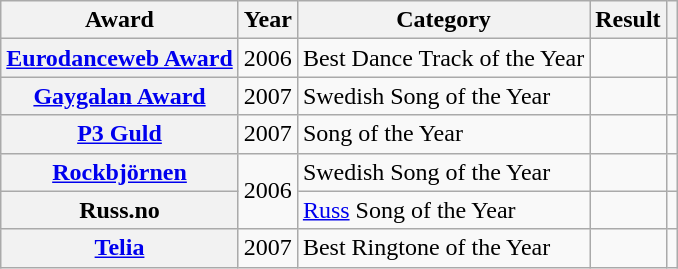<table class="wikitable sortable plainrowheaders">
<tr>
<th scope="col">Award</th>
<th scope="col">Year</th>
<th scope="col">Category</th>
<th scope="col">Result</th>
<th scope="col"></th>
</tr>
<tr>
<th scope="row"><a href='#'>Eurodanceweb Award</a></th>
<td style="text-align:center;">2006</td>
<td>Best Dance Track of the Year</td>
<td></td>
<td align="center"></td>
</tr>
<tr>
<th scope="row"><a href='#'>Gaygalan Award</a></th>
<td style="text-align:center;">2007</td>
<td>Swedish Song of the Year</td>
<td></td>
<td align="center"></td>
</tr>
<tr>
<th scope="row"><a href='#'>P3 Guld</a></th>
<td style="text-align:center;">2007</td>
<td>Song of the Year</td>
<td></td>
<td align="center"></td>
</tr>
<tr>
<th scope="row"><a href='#'>Rockbjörnen</a></th>
<td style="text-align:center;" rowspan=2">2006</td>
<td>Swedish Song of the Year</td>
<td></td>
<td align="center"></td>
</tr>
<tr>
<th scope="row">Russ.no</th>
<td><a href='#'>Russ</a> Song of the Year</td>
<td></td>
<td align="center"></td>
</tr>
<tr>
<th scope="row"><a href='#'>Telia</a></th>
<td style="text-align:center;">2007</td>
<td>Best Ringtone of the Year</td>
<td></td>
<td align="center"></td>
</tr>
</table>
